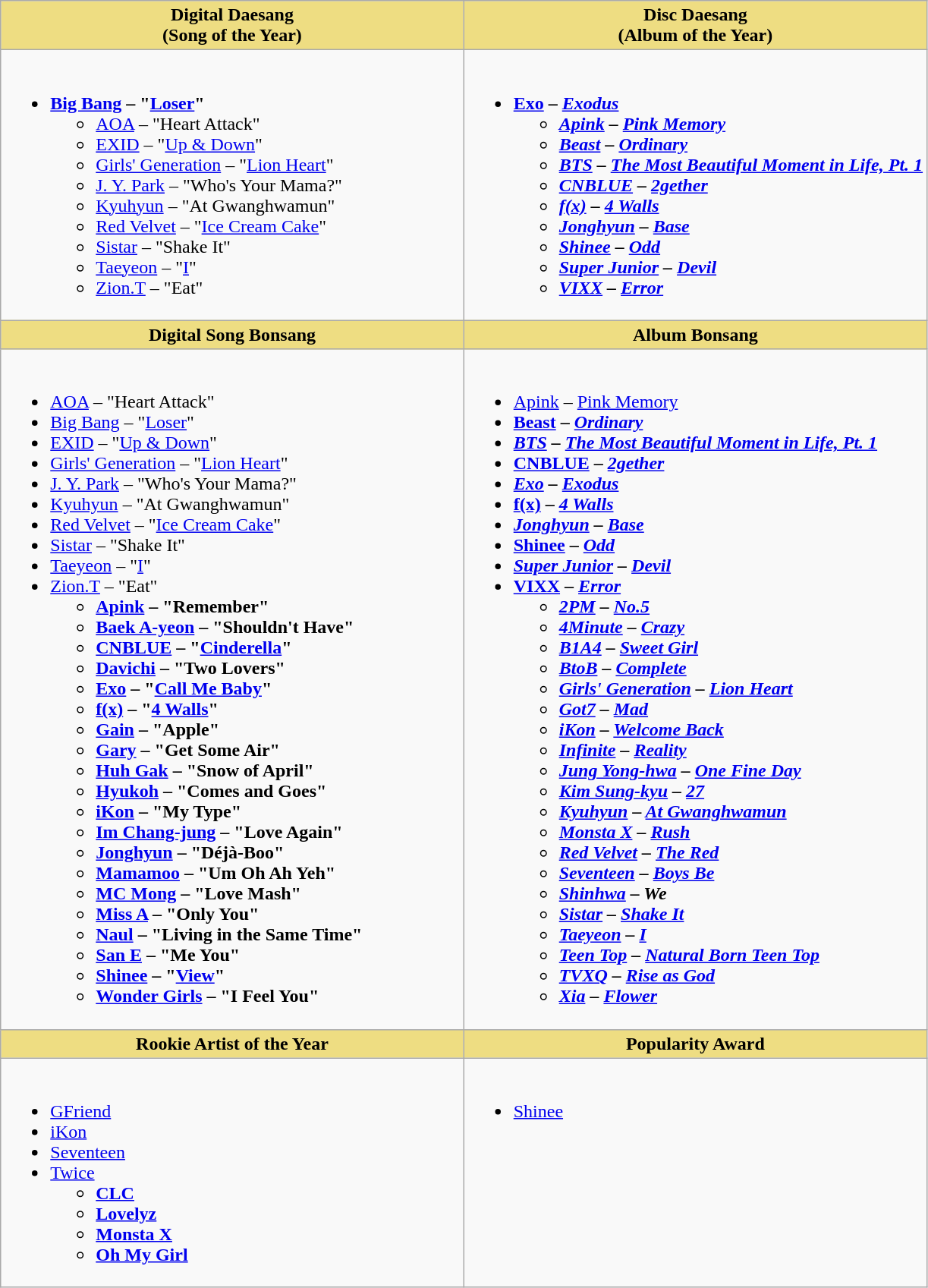<table class="wikitable">
<tr>
<th scope="col" style="background:#EEDD82; width:50%">Digital Daesang<br>(Song of the Year)</th>
<th scope="col" style="background:#EEDD82; width:50%">Disc Daesang<br>(Album of the Year)</th>
</tr>
<tr>
<td style="vertical-align:top"><br><ul><li><strong><a href='#'>Big Bang</a> – "<a href='#'>Loser</a>"</strong><ul><li><a href='#'>AOA</a> – "Heart Attack"</li><li><a href='#'>EXID</a> – "<a href='#'>Up & Down</a>"</li><li><a href='#'>Girls' Generation</a> – "<a href='#'>Lion Heart</a>"</li><li><a href='#'>J. Y. Park</a> – "Who's Your Mama?"</li><li><a href='#'>Kyuhyun</a> – "At Gwanghwamun"</li><li><a href='#'>Red Velvet</a> – "<a href='#'>Ice Cream Cake</a>"</li><li><a href='#'>Sistar</a> – "Shake It"</li><li><a href='#'>Taeyeon</a> – "<a href='#'>I</a>"</li><li><a href='#'>Zion.T</a> – "Eat"</li></ul></li></ul></td>
<td style="vertical-align:top"><br><ul><li><strong><a href='#'>Exo</a> – <em><a href='#'>Exodus</a><strong><em><ul><li><a href='#'>Apink</a> – </em><a href='#'>Pink Memory</a><em></li><li><a href='#'>Beast</a> – </em><a href='#'>Ordinary</a><em></li><li><a href='#'>BTS</a> – </em><a href='#'>The Most Beautiful Moment in Life, Pt. 1</a><em></li><li><a href='#'>CNBLUE</a> – </em><a href='#'>2gether</a><em></li><li><a href='#'>f(x)</a> – </em><a href='#'>4 Walls</a><em></li><li><a href='#'>Jonghyun</a> – </em><a href='#'>Base</a><em></li><li><a href='#'>Shinee</a> – </em><a href='#'>Odd</a><em></li><li><a href='#'>Super Junior</a> – </em><a href='#'>Devil</a><em></li><li><a href='#'>VIXX</a> – </em><a href='#'>Error</a><em></li></ul></li></ul></td>
</tr>
<tr>
<th scope="col" style="background:#EEDD82; width:50%">Digital Song Bonsang</th>
<th scope="col" style="background:#EEDD82; width:50%">Album Bonsang</th>
</tr>
<tr>
<td style="vertical-align:top"><br><ul><li></strong><a href='#'>AOA</a> – "Heart Attack"<strong></li><li></strong><a href='#'>Big Bang</a> – "<a href='#'>Loser</a>"<strong></li><li></strong><a href='#'>EXID</a> – "<a href='#'>Up & Down</a>"<strong></li><li></strong><a href='#'>Girls' Generation</a> – "<a href='#'>Lion Heart</a>"<strong></li><li></strong><a href='#'>J. Y. Park</a> – "Who's Your Mama?"<strong></li><li></strong><a href='#'>Kyuhyun</a> – "At Gwanghwamun"<strong></li><li></strong><a href='#'>Red Velvet</a> – "<a href='#'>Ice Cream Cake</a>"<strong></li><li></strong><a href='#'>Sistar</a> – "Shake It"<strong></li><li></strong><a href='#'>Taeyeon</a> – "<a href='#'>I</a>"<strong></li><li></strong><a href='#'>Zion.T</a> – "Eat"<strong><ul><li><a href='#'>Apink</a> – "Remember"</li><li><a href='#'>Baek A-yeon</a> – "Shouldn't Have"</li><li><a href='#'>CNBLUE</a> – "<a href='#'>Cinderella</a>"</li><li><a href='#'>Davichi</a> – "Two Lovers"</li><li><a href='#'>Exo</a> – "<a href='#'>Call Me Baby</a>"</li><li><a href='#'>f(x)</a> – "<a href='#'>4 Walls</a>"</li><li><a href='#'>Gain</a> – "Apple"</li><li><a href='#'>Gary</a> – "Get Some Air"</li><li><a href='#'>Huh Gak</a> – "Snow of April"</li><li><a href='#'>Hyukoh</a> – "Comes and Goes"</li><li><a href='#'>iKon</a> – "My Type"</li><li><a href='#'>Im Chang-jung</a> – "Love Again"</li><li><a href='#'>Jonghyun</a> – "Déjà-Boo"</li><li><a href='#'>Mamamoo</a> – "Um Oh Ah Yeh"</li><li><a href='#'>MC Mong</a> – "Love Mash"</li><li><a href='#'>Miss A</a> – "Only You"</li><li><a href='#'>Naul</a> – "Living in the Same Time"</li><li><a href='#'>San E</a> – "Me You"</li><li><a href='#'>Shinee</a> – "<a href='#'>View</a>"</li><li><a href='#'>Wonder Girls</a> – "I Feel You"</li></ul></li></ul></td>
<td style="vertical-align:top"><br><ul><li></strong><a href='#'>Apink</a> – </em><a href='#'>Pink Memory</a></em></strong></li><li><strong><a href='#'>Beast</a> – <em><a href='#'>Ordinary</a><strong><em></li><li></strong><a href='#'>BTS</a> – </em><a href='#'>The Most Beautiful Moment in Life, Pt. 1</a></em></strong></li><li><strong><a href='#'>CNBLUE</a> – <em><a href='#'>2gether</a><strong><em></li><li></strong><a href='#'>Exo</a> – </em><a href='#'>Exodus</a></em></strong></li><li><strong><a href='#'>f(x)</a> – <em><a href='#'>4 Walls</a><strong><em></li><li></strong><a href='#'>Jonghyun</a> – </em><a href='#'>Base</a></em></strong></li><li><strong><a href='#'>Shinee</a> – <em><a href='#'>Odd</a><strong><em></li><li></strong><a href='#'>Super Junior</a> – </em><a href='#'>Devil</a></em></strong></li><li><strong><a href='#'>VIXX</a> – <em><a href='#'>Error</a><strong><em><ul><li><a href='#'>2PM</a> – </em><a href='#'>No.5</a><em></li><li><a href='#'>4Minute</a> – </em><a href='#'>Crazy</a><em></li><li><a href='#'>B1A4</a> – </em><a href='#'>Sweet Girl</a><em></li><li><a href='#'>BtoB</a> – </em><a href='#'>Complete</a><em></li><li><a href='#'>Girls' Generation</a> – </em><a href='#'>Lion Heart</a><em></li><li><a href='#'>Got7</a> – </em><a href='#'>Mad</a><em></li><li><a href='#'>iKon</a> – </em><a href='#'>Welcome Back</a><em></li><li><a href='#'>Infinite</a> – </em><a href='#'>Reality</a><em></li><li><a href='#'>Jung Yong-hwa</a> – </em><a href='#'>One Fine Day</a><em></li><li><a href='#'>Kim Sung-kyu</a> – </em><a href='#'>27</a><em></li><li><a href='#'>Kyuhyun</a> – </em><a href='#'>At Gwanghwamun</a><em></li><li><a href='#'>Monsta X</a> – </em><a href='#'>Rush</a><em></li><li><a href='#'>Red Velvet</a> – </em><a href='#'>The Red</a><em></li><li><a href='#'>Seventeen</a> – </em><a href='#'>Boys Be</a><em></li><li><a href='#'>Shinhwa</a> – </em>We<em></li><li><a href='#'>Sistar</a> – </em><a href='#'>Shake It</a><em></li><li><a href='#'>Taeyeon</a> – </em><a href='#'>I</a><em></li><li><a href='#'>Teen Top</a> – </em><a href='#'>Natural Born Teen Top</a><em></li><li><a href='#'>TVXQ</a> – </em><a href='#'>Rise as God</a><em></li><li><a href='#'>Xia</a> – </em><a href='#'>Flower</a><em></li></ul></li></ul></td>
</tr>
<tr>
<th scope="col" style="background:#EEDD82; width:50%">Rookie Artist of the Year</th>
<th scope="col" style="background:#EEDD82; width:50%">Popularity Award</th>
</tr>
<tr>
<td style="vertical-align:top"><br><ul><li></strong><a href='#'>GFriend</a><strong></li><li></strong><a href='#'>iKon</a><strong></li><li></strong><a href='#'>Seventeen</a><strong></li><li></strong><a href='#'>Twice</a><strong><ul><li><a href='#'>CLC</a></li><li><a href='#'>Lovelyz</a></li><li><a href='#'>Monsta X</a></li><li><a href='#'>Oh My Girl</a></li></ul></li></ul></td>
<td style="vertical-align:top"><br><ul><li></strong><a href='#'>Shinee</a><strong></li></ul></td>
</tr>
</table>
